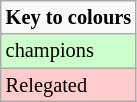<table class="wikitable" style="font-size:85%;">
<tr>
<td><strong>Key to colours</strong></td>
</tr>
<tr style="width:10px; background:#cfc;">
<td>champions</td>
</tr>
<tr style="width:10px; background:#fcc;">
<td>Relegated</td>
</tr>
</table>
